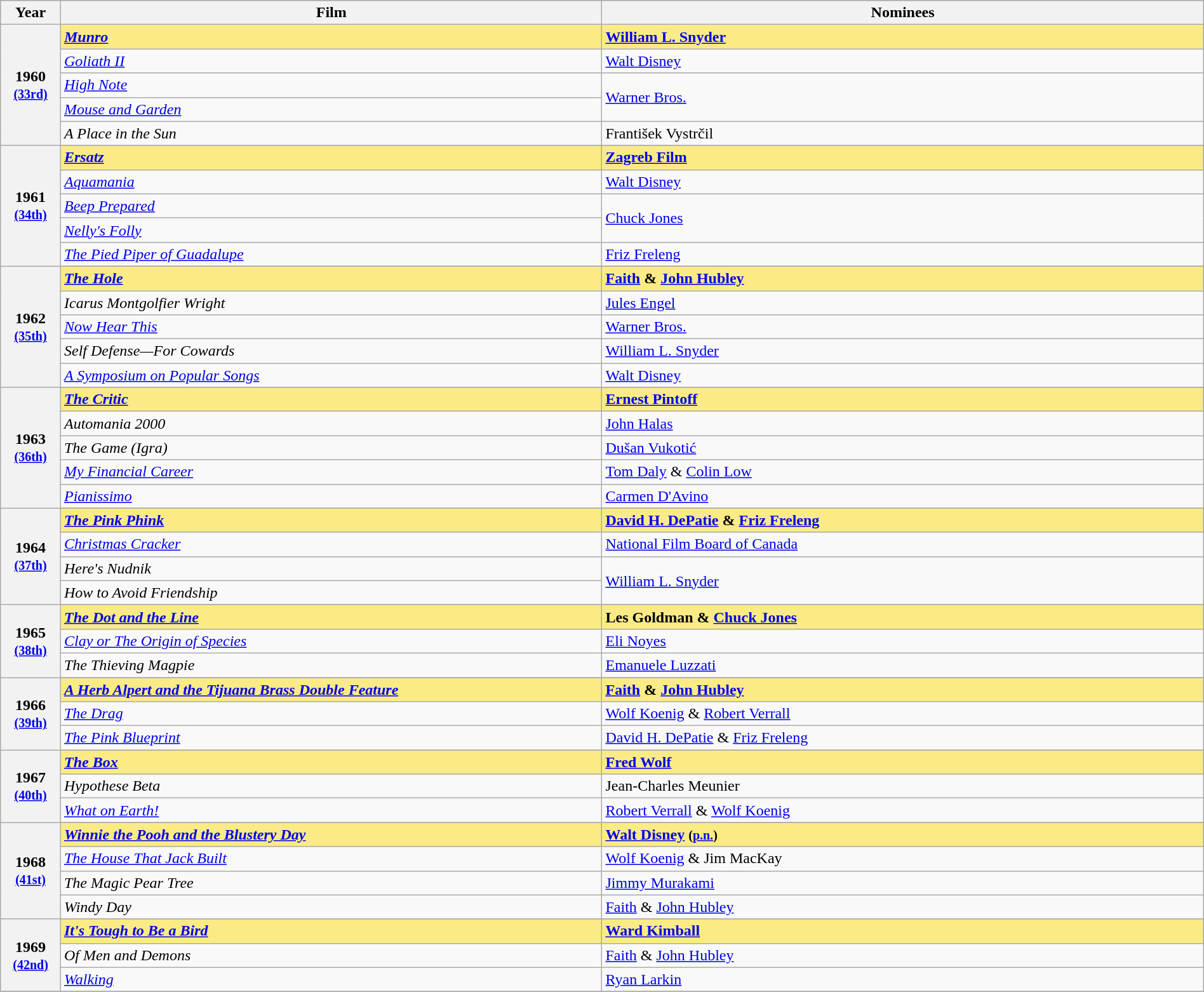<table class="wikitable sortable" style="width:100%">
<tr bgcolor="#bebebe">
<th width="5%">Year</th>
<th width="45%">Film</th>
<th width="50%">Nominees</th>
</tr>
<tr style="background:#FAEB86">
<th rowspan="5">1960<br><small><a href='#'>(33rd)</a></small></th>
<td><strong><em><a href='#'>Munro</a></em></strong></td>
<td><strong><a href='#'>William L. Snyder</a></strong></td>
</tr>
<tr>
<td><em><a href='#'>Goliath II</a></em></td>
<td><a href='#'>Walt Disney</a></td>
</tr>
<tr>
<td><em><a href='#'>High Note</a></em></td>
<td rowspan="2"><a href='#'>Warner Bros.</a></td>
</tr>
<tr>
<td><em><a href='#'>Mouse and Garden</a></em></td>
</tr>
<tr>
<td><em>A Place in the Sun</em></td>
<td>František Vystrčil</td>
</tr>
<tr>
<th rowspan="6" style="text-align:center">1961<br><small><a href='#'>(34th)</a></small></th>
</tr>
<tr style="background:#FAEB86">
<td><strong><em><a href='#'>Ersatz</a></em></strong></td>
<td><strong><a href='#'>Zagreb Film</a></strong></td>
</tr>
<tr>
<td><em><a href='#'>Aquamania</a></em></td>
<td><a href='#'>Walt Disney</a></td>
</tr>
<tr>
<td><em><a href='#'>Beep Prepared</a></em></td>
<td rowspan="2"><a href='#'>Chuck Jones</a></td>
</tr>
<tr>
<td><em><a href='#'>Nelly's Folly</a></em></td>
</tr>
<tr>
<td><em><a href='#'>The Pied Piper of Guadalupe</a></em></td>
<td><a href='#'>Friz Freleng</a></td>
</tr>
<tr>
<th rowspan="6" style="text-align:center">1962<br><small><a href='#'>(35th)</a></small></th>
</tr>
<tr style="background:#FAEB86">
<td><strong><em><a href='#'>The Hole</a></em></strong></td>
<td><strong><a href='#'>Faith</a> & <a href='#'>John Hubley</a></strong></td>
</tr>
<tr>
<td><em>Icarus Montgolfier Wright</em></td>
<td><a href='#'>Jules Engel</a></td>
</tr>
<tr>
<td><em><a href='#'>Now Hear This</a></em></td>
<td><a href='#'>Warner Bros.</a></td>
</tr>
<tr>
<td><em>Self Defense—For Cowards</em></td>
<td><a href='#'>William L. Snyder</a></td>
</tr>
<tr>
<td><em><a href='#'>A Symposium on Popular Songs</a></em></td>
<td><a href='#'>Walt Disney</a></td>
</tr>
<tr>
<th rowspan="6" style="text-align:center">1963<br><small><a href='#'>(36th)</a></small></th>
</tr>
<tr style="background:#FAEB86">
<td><strong><em><a href='#'>The Critic</a></em></strong></td>
<td><strong><a href='#'>Ernest Pintoff</a></strong></td>
</tr>
<tr>
<td><em>Automania 2000</em></td>
<td><a href='#'>John Halas</a></td>
</tr>
<tr>
<td><em>The Game (Igra)</em></td>
<td><a href='#'>Dušan Vukotić</a></td>
</tr>
<tr>
<td><em><a href='#'>My Financial Career</a></em></td>
<td><a href='#'>Tom Daly</a> & <a href='#'>Colin Low</a></td>
</tr>
<tr>
<td><em><a href='#'>Pianissimo</a></em></td>
<td><a href='#'>Carmen D'Avino</a></td>
</tr>
<tr>
<th rowspan="5" style="text-align:center">1964<br><small><a href='#'>(37th)</a></small></th>
</tr>
<tr style="background:#FAEB86">
<td><strong><em><a href='#'>The Pink Phink</a></em></strong></td>
<td><strong><a href='#'>David H. DePatie</a> & <a href='#'>Friz Freleng</a></strong></td>
</tr>
<tr>
<td><em><a href='#'>Christmas Cracker</a></em></td>
<td><a href='#'>National Film Board of Canada</a></td>
</tr>
<tr>
<td><em>Here's Nudnik</em></td>
<td rowspan="2"><a href='#'>William L. Snyder</a></td>
</tr>
<tr>
<td><em>How to Avoid Friendship</em></td>
</tr>
<tr>
<th rowspan="4" style="text-align:center">1965<br><small><a href='#'>(38th)</a></small></th>
</tr>
<tr style="background:#FAEB86">
<td><strong><em><a href='#'>The Dot and the Line</a></em></strong></td>
<td><strong>Les Goldman & <a href='#'>Chuck Jones</a></strong></td>
</tr>
<tr>
<td><em><a href='#'>Clay or The Origin of Species</a></em></td>
<td><a href='#'>Eli Noyes</a></td>
</tr>
<tr>
<td><em>The Thieving Magpie</em></td>
<td><a href='#'>Emanuele Luzzati</a></td>
</tr>
<tr>
<th rowspan="4" style="text-align:center">1966<br><small><a href='#'>(39th)</a></small></th>
</tr>
<tr style="background:#FAEB86">
<td><strong><em><a href='#'>A Herb Alpert and the Tijuana Brass Double Feature</a></em></strong></td>
<td><strong><a href='#'>Faith</a> & <a href='#'>John Hubley</a></strong></td>
</tr>
<tr>
<td><em><a href='#'>The Drag</a></em></td>
<td><a href='#'>Wolf Koenig</a> & <a href='#'>Robert Verrall</a></td>
</tr>
<tr>
<td><em><a href='#'>The Pink Blueprint</a></em></td>
<td><a href='#'>David H. DePatie</a> & <a href='#'>Friz Freleng</a></td>
</tr>
<tr>
<th rowspan="4" style="text-align:center">1967<br><small><a href='#'>(40th)</a></small></th>
</tr>
<tr style="background:#FAEB86">
<td><strong><em><a href='#'>The Box</a></em></strong></td>
<td><strong><a href='#'>Fred Wolf</a></strong></td>
</tr>
<tr>
<td><em>Hypothese Beta</em></td>
<td>Jean-Charles Meunier</td>
</tr>
<tr>
<td><em><a href='#'>What on Earth!</a></em></td>
<td><a href='#'>Robert Verrall</a> & <a href='#'>Wolf Koenig</a></td>
</tr>
<tr>
<th rowspan="5" style="text-align:center">1968<br><small><a href='#'>(41st)</a></small></th>
</tr>
<tr style="background:#FAEB86">
<td><strong><em><a href='#'>Winnie the Pooh and the Blustery Day</a></em></strong></td>
<td><strong><a href='#'>Walt Disney</a> <small>(<a href='#'>p.n.</a>)</small></strong></td>
</tr>
<tr>
<td><em><a href='#'>The House That Jack Built</a></em></td>
<td><a href='#'>Wolf Koenig</a> & Jim MacKay</td>
</tr>
<tr>
<td><em>The Magic Pear Tree</em></td>
<td><a href='#'>Jimmy Murakami</a></td>
</tr>
<tr>
<td><em>Windy Day</em></td>
<td><a href='#'>Faith</a> & <a href='#'>John Hubley</a></td>
</tr>
<tr>
<th rowspan="4" style="text-align:center">1969<br><small><a href='#'>(42nd)</a></small></th>
</tr>
<tr style="background:#FAEB86">
<td><strong><em><a href='#'>It's Tough to Be a Bird</a></em></strong></td>
<td><strong><a href='#'>Ward Kimball</a></strong></td>
</tr>
<tr>
<td><em>Of Men and Demons</em></td>
<td><a href='#'>Faith</a> & <a href='#'>John Hubley</a></td>
</tr>
<tr>
<td><em><a href='#'>Walking</a></em></td>
<td><a href='#'>Ryan Larkin</a></td>
</tr>
<tr>
</tr>
</table>
